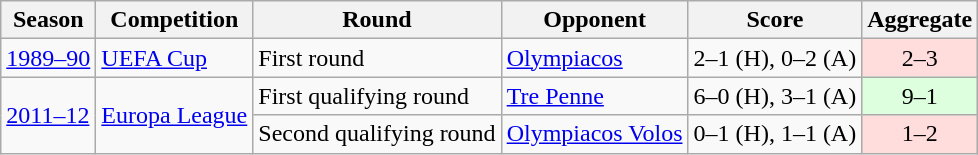<table class="wikitable">
<tr>
<th>Season</th>
<th>Competition</th>
<th>Round</th>
<th>Opponent</th>
<th>Score</th>
<th>Aggregate</th>
</tr>
<tr>
<td><a href='#'>1989–90</a></td>
<td><a href='#'>UEFA Cup</a></td>
<td>First round</td>
<td> <a href='#'>Olympiacos</a></td>
<td>2–1 (H), 0–2 (A)</td>
<td align="center" bgcolor="#FFDDDD">2–3</td>
</tr>
<tr>
<td rowspan="2"><a href='#'>2011–12</a></td>
<td rowspan="2"><a href='#'>Europa League</a></td>
<td>First qualifying round</td>
<td> <a href='#'>Tre Penne</a></td>
<td>6–0 (H), 3–1 (A)</td>
<td align="center" bgcolor="#DDFFDD">9–1</td>
</tr>
<tr>
<td>Second qualifying round</td>
<td> <a href='#'>Olympiacos Volos</a></td>
<td>0–1 (H), 1–1 (A)</td>
<td align="center" bgcolor="#FFDDDD">1–2</td>
</tr>
</table>
